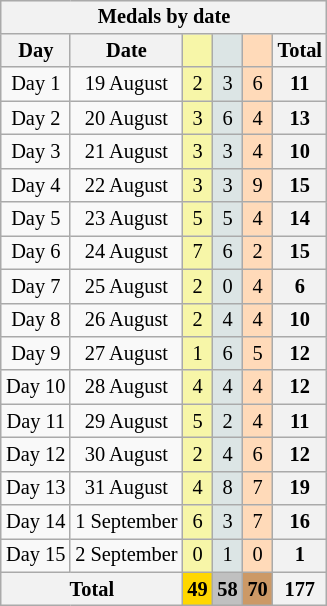<table class=wikitable style="font-size:85%; text-align:center; float:right; clear:right;">
<tr>
<th colspan=6>Medals by date</th>
</tr>
<tr>
<th>Day</th>
<th>Date</th>
<td bgcolor=#f7f6a8></td>
<td bgcolor=#dce5e5></td>
<td bgcolor=#ffdab9></td>
<th>Total</th>
</tr>
<tr>
<td>Day 1</td>
<td>19 August</td>
<td bgcolor=F7F6A8>2</td>
<td bgcolor=DCE5E5>3</td>
<td bgcolor=FFDAB9>6</td>
<th>11</th>
</tr>
<tr>
<td>Day 2</td>
<td>20 August</td>
<td bgcolor=F7F6A8>3</td>
<td bgcolor=DCE5E5>6</td>
<td bgcolor=FFDAB9>4</td>
<th>13</th>
</tr>
<tr>
<td>Day 3</td>
<td>21 August</td>
<td bgcolor=F7F6A8>3</td>
<td bgcolor=DCE5E5>3</td>
<td bgcolor=FFDAB9>4</td>
<th>10</th>
</tr>
<tr>
<td>Day 4</td>
<td>22 August</td>
<td bgcolor=F7F6A8>3</td>
<td bgcolor=DCE5E5>3</td>
<td bgcolor=FFDAB9>9</td>
<th>15</th>
</tr>
<tr>
<td>Day 5</td>
<td>23 August</td>
<td bgcolor=F7F6A8>5</td>
<td bgcolor=DCE5E5>5</td>
<td bgcolor=FFDAB9>4</td>
<th>14</th>
</tr>
<tr>
<td>Day 6</td>
<td>24 August</td>
<td bgcolor=F7F6A8>7</td>
<td bgcolor=DCE5E5>6</td>
<td bgcolor=FFDAB9>2</td>
<th>15</th>
</tr>
<tr>
<td>Day 7</td>
<td>25 August</td>
<td bgcolor=F7F6A8>2</td>
<td bgcolor=DCE5E5>0</td>
<td bgcolor=FFDAB9>4</td>
<th>6</th>
</tr>
<tr>
<td>Day 8</td>
<td>26 August</td>
<td bgcolor=F7F6A8>2</td>
<td bgcolor=DCE5E5>4</td>
<td bgcolor=FFDAB9>4</td>
<th>10</th>
</tr>
<tr>
<td>Day 9</td>
<td>27 August</td>
<td bgcolor=F7F6A8>1</td>
<td bgcolor=DCE5E5>6</td>
<td bgcolor=FFDAB9>5</td>
<th>12</th>
</tr>
<tr>
<td>Day 10</td>
<td>28 August</td>
<td bgcolor=F7F6A8>4</td>
<td bgcolor=DCE5E5>4</td>
<td bgcolor=FFDAB9>4</td>
<th>12</th>
</tr>
<tr>
<td>Day 11</td>
<td>29 August</td>
<td bgcolor=F7F6A8>5</td>
<td bgcolor=DCE5E5>2</td>
<td bgcolor=FFDAB9>4</td>
<th>11</th>
</tr>
<tr>
<td>Day 12</td>
<td>30 August</td>
<td bgcolor=F7F6A8>2</td>
<td bgcolor=DCE5E5>4</td>
<td bgcolor=FFDAB9>6</td>
<th>12</th>
</tr>
<tr>
<td>Day 13</td>
<td>31 August</td>
<td bgcolor=F7F6A8>4</td>
<td bgcolor=DCE5E5>8</td>
<td bgcolor=FFDAB9>7</td>
<th>19</th>
</tr>
<tr>
<td>Day 14</td>
<td>1 September</td>
<td bgcolor=F7F6A8>6</td>
<td bgcolor=DCE5E5>3</td>
<td bgcolor=FFDAB9>7</td>
<th>16</th>
</tr>
<tr>
<td>Day 15</td>
<td>2 September</td>
<td bgcolor=F7F6A8>0</td>
<td bgcolor=DCE5E5>1</td>
<td bgcolor=FFDAB9>0</td>
<th>1</th>
</tr>
<tr>
<th colspan="2">Total</th>
<th style="background:gold;">49</th>
<th style="background:silver;">58</th>
<th style="background:#c96;">70</th>
<th>177</th>
</tr>
</table>
